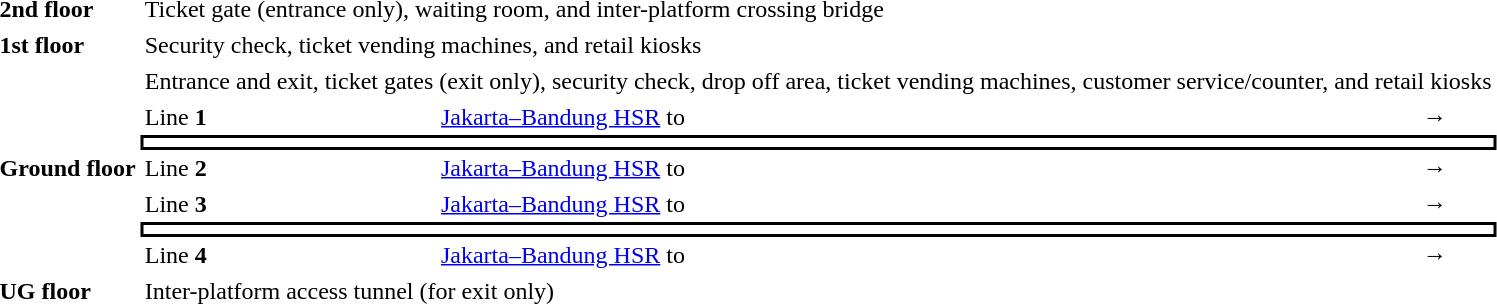<table border="0" cellspacing="0" cellpadding="3">
<tr>
<td colspan="5" style="text-align:center"> </td>
</tr>
<tr>
<td><strong>2nd floor</strong></td>
<td colspan="4">Ticket gate (entrance only), waiting room, and inter-platform crossing bridge</td>
</tr>
<tr>
<td><strong>1st floor</strong></td>
<td colspan="4">Security check, ticket vending machines, and retail kiosks</td>
</tr>
<tr>
<td rowspan="7"><strong>Ground floor</strong></td>
<td colspan="4">Entrance and exit, ticket gates (exit only), security check, drop off area, ticket vending machines, customer service/counter, and retail kiosks</td>
</tr>
<tr>
<td>Line <strong>1</strong></td>
<td></td>
<td> <a href='#'>Jakarta–Bandung HSR</a> to </td>
<td style="text-align:center"> →</td>
</tr>
<tr>
<td colspan="4" style="text-align:center ; border:solid 2px black"></td>
</tr>
<tr>
<td>Line <strong>2</strong></td>
<td></td>
<td> <a href='#'>Jakarta–Bandung HSR</a> to </td>
<td style="text-align:center"> →</td>
</tr>
<tr>
<td>Line <strong>3</strong></td>
<td></td>
<td> <a href='#'>Jakarta–Bandung HSR</a> to </td>
<td style="text-align:center"> →</td>
</tr>
<tr>
<td colspan="4" style="text-align:center ; border:solid 2px black"></td>
</tr>
<tr>
<td>Line <strong>4</strong></td>
<td></td>
<td> <a href='#'>Jakarta–Bandung HSR</a> to </td>
<td style="text-align:center"> →</td>
</tr>
<tr>
<td><strong>UG floor</strong></td>
<td colspan="4">Inter-platform access tunnel (for exit only)</td>
</tr>
</table>
